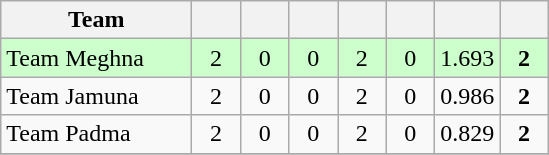<table class="wikitable" style="text-align:center">
<tr>
<th style="width:120px">Team</th>
<th style="width:25px"></th>
<th style="width:25px"></th>
<th style="width:25px"></th>
<th style="width:25px"></th>
<th style="width:25px"></th>
<th style="width:25px"></th>
<th style="width:25px"></th>
</tr>
<tr style="background:#cfc;">
<td style="text-align:left">Team Meghna</td>
<td>2</td>
<td>0</td>
<td>0</td>
<td>2</td>
<td>0</td>
<td>1.693</td>
<td><strong>2</strong></td>
</tr>
<tr>
<td style="text-align:left">Team Jamuna</td>
<td>2</td>
<td>0</td>
<td>0</td>
<td>2</td>
<td>0</td>
<td>0.986</td>
<td><strong>2</strong></td>
</tr>
<tr>
<td style="text-align:left">Team Padma</td>
<td>2</td>
<td>0</td>
<td>0</td>
<td>2</td>
<td>0</td>
<td>0.829</td>
<td><strong>2</strong></td>
</tr>
<tr>
</tr>
</table>
